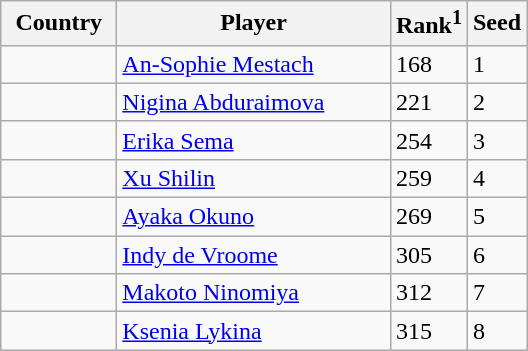<table class="sortable wikitable">
<tr>
<th width="70">Country</th>
<th width="175">Player</th>
<th>Rank<sup>1</sup></th>
<th>Seed</th>
</tr>
<tr>
<td></td>
<td><a href='#'>An-Sophie Mestach</a></td>
<td>168</td>
<td>1</td>
</tr>
<tr>
<td></td>
<td><a href='#'>Nigina Abduraimova</a></td>
<td>221</td>
<td>2</td>
</tr>
<tr>
<td></td>
<td><a href='#'>Erika Sema</a></td>
<td>254</td>
<td>3</td>
</tr>
<tr>
<td></td>
<td><a href='#'>Xu Shilin</a></td>
<td>259</td>
<td>4</td>
</tr>
<tr>
<td></td>
<td><a href='#'>Ayaka Okuno</a></td>
<td>269</td>
<td>5</td>
</tr>
<tr>
<td></td>
<td><a href='#'>Indy de Vroome</a></td>
<td>305</td>
<td>6</td>
</tr>
<tr>
<td></td>
<td><a href='#'>Makoto Ninomiya</a></td>
<td>312</td>
<td>7</td>
</tr>
<tr>
<td></td>
<td><a href='#'>Ksenia Lykina</a></td>
<td>315</td>
<td>8</td>
</tr>
</table>
